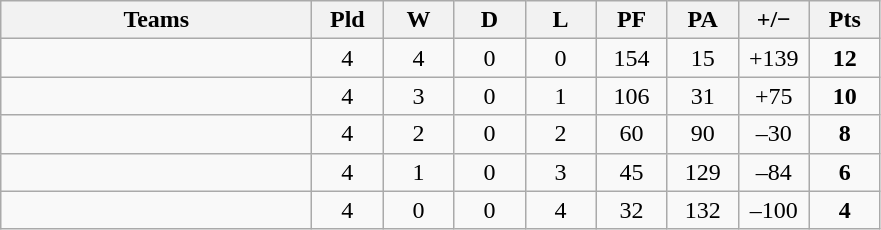<table class="wikitable" style="text-align: center;">
<tr>
<th width="200">Teams</th>
<th width="40">Pld</th>
<th width="40">W</th>
<th width="40">D</th>
<th width="40">L</th>
<th width="40">PF</th>
<th width="40">PA</th>
<th width="40">+/−</th>
<th width="40">Pts</th>
</tr>
<tr>
<td align="left"></td>
<td>4</td>
<td>4</td>
<td>0</td>
<td>0</td>
<td>154</td>
<td>15</td>
<td>+139</td>
<td><strong>12</strong></td>
</tr>
<tr>
<td align="left"></td>
<td>4</td>
<td>3</td>
<td>0</td>
<td>1</td>
<td>106</td>
<td>31</td>
<td>+75</td>
<td><strong>10</strong></td>
</tr>
<tr>
<td align="left"></td>
<td>4</td>
<td>2</td>
<td>0</td>
<td>2</td>
<td>60</td>
<td>90</td>
<td>–30</td>
<td><strong>8</strong></td>
</tr>
<tr>
<td align="left"></td>
<td>4</td>
<td>1</td>
<td>0</td>
<td>3</td>
<td>45</td>
<td>129</td>
<td>–84</td>
<td><strong>6</strong></td>
</tr>
<tr>
<td align="left"></td>
<td>4</td>
<td>0</td>
<td>0</td>
<td>4</td>
<td>32</td>
<td>132</td>
<td>–100</td>
<td><strong>4</strong></td>
</tr>
</table>
